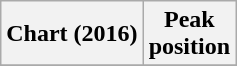<table class="wikitable sortable plainrowheaders" style="text-align:center">
<tr>
<th scope="col">Chart (2016)</th>
<th scope="col">Peak<br> position</th>
</tr>
<tr>
</tr>
</table>
